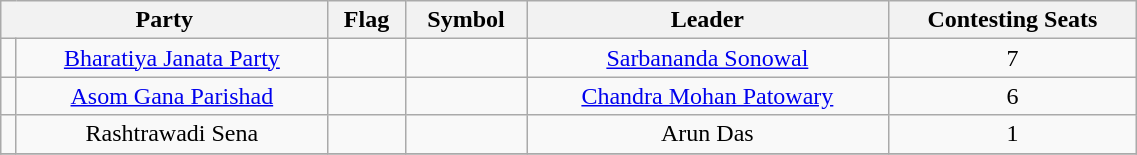<table class="wikitable" width="60%" style="text-align:center">
<tr>
<th colspan="2">Party</th>
<th>Flag</th>
<th>Symbol</th>
<th>Leader</th>
<th>Contesting Seats</th>
</tr>
<tr>
<td></td>
<td><a href='#'>Bharatiya Janata Party</a></td>
<td></td>
<td></td>
<td><a href='#'>Sarbananda Sonowal</a></td>
<td>7</td>
</tr>
<tr>
<td></td>
<td><a href='#'>Asom Gana Parishad</a></td>
<td></td>
<td></td>
<td><a href='#'>Chandra Mohan Patowary</a></td>
<td>6</td>
</tr>
<tr>
<td></td>
<td>Rashtrawadi Sena</td>
<td></td>
<td></td>
<td>Arun Das</td>
<td>1</td>
</tr>
<tr>
</tr>
</table>
